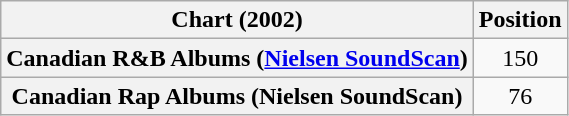<table class="wikitable plainrowheaders">
<tr>
<th scope="col">Chart (2002)</th>
<th scope="col">Position</th>
</tr>
<tr>
<th scope="row">Canadian R&B Albums (<a href='#'>Nielsen SoundScan</a>)</th>
<td style="text-align:center;">150</td>
</tr>
<tr>
<th scope="row">Canadian Rap Albums (Nielsen SoundScan)</th>
<td style="text-align:center;">76</td>
</tr>
</table>
